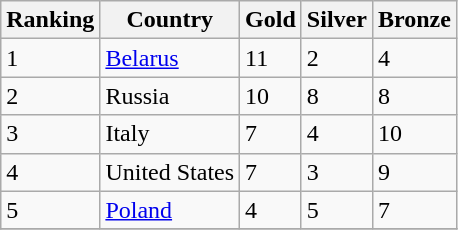<table class="wikitable">
<tr>
<th>Ranking</th>
<th>Country</th>
<th>Gold </th>
<th>Silver </th>
<th>Bronze </th>
</tr>
<tr>
<td>1</td>
<td> <a href='#'>Belarus</a></td>
<td>11</td>
<td>2</td>
<td>4</td>
</tr>
<tr>
<td>2</td>
<td> Russia</td>
<td>10</td>
<td>8</td>
<td>8</td>
</tr>
<tr>
<td>3</td>
<td> Italy</td>
<td>7</td>
<td>4</td>
<td>10</td>
</tr>
<tr>
<td>4</td>
<td> United States</td>
<td>7</td>
<td>3</td>
<td>9</td>
</tr>
<tr>
<td>5</td>
<td> <a href='#'>Poland</a></td>
<td>4</td>
<td>5</td>
<td>7</td>
</tr>
<tr>
</tr>
</table>
